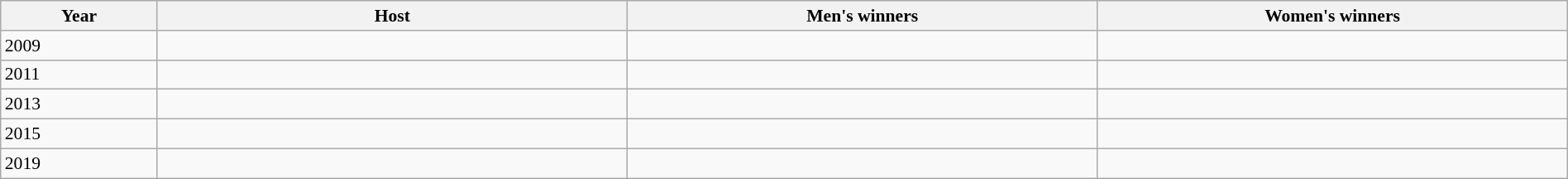<table class="wikitable sortable" style="font-size:90%; width: 100%; text-align: left;">
<tr>
<th width=5%>Year</th>
<th width=15%>Host</th>
<th width=15%>Men's winners</th>
<th width=15%>Women's winners</th>
</tr>
<tr>
<td>2009</td>
<td></td>
<td></td>
<td></td>
</tr>
<tr>
<td>2011</td>
<td></td>
<td></td>
<td></td>
</tr>
<tr>
<td>2013</td>
<td></td>
<td></td>
<td></td>
</tr>
<tr>
<td>2015</td>
<td></td>
<td></td>
<td></td>
</tr>
<tr>
<td>2019</td>
<td></td>
<td></td>
<td></td>
</tr>
</table>
